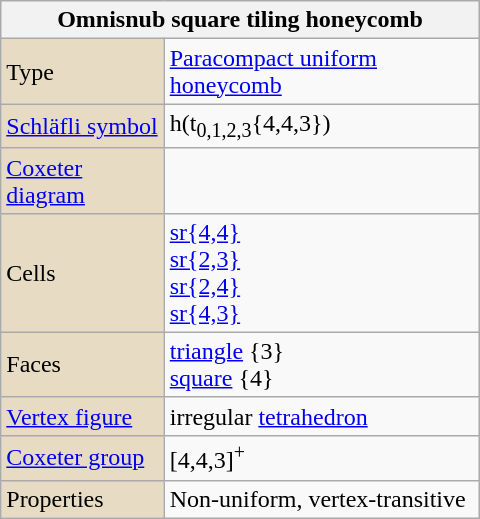<table class="wikitable" align="right" style="margin-left:10px" width="320">
<tr>
<th bgcolor=#e7dcc3 colspan=2>Omnisnub square tiling honeycomb</th>
</tr>
<tr>
<td bgcolor=#e7dcc3>Type</td>
<td><a href='#'>Paracompact uniform honeycomb</a></td>
</tr>
<tr>
<td bgcolor=#e7dcc3><a href='#'>Schläfli symbol</a></td>
<td>h(t<sub>0,1,2,3</sub>{4,4,3})</td>
</tr>
<tr>
<td bgcolor=#e7dcc3><a href='#'>Coxeter diagram</a></td>
<td></td>
</tr>
<tr>
<td bgcolor=#e7dcc3>Cells</td>
<td><a href='#'>sr{4,4}</a> <br><a href='#'>sr{2,3}</a> <br><a href='#'>sr{2,4}</a> <br><a href='#'>sr{4,3}</a> </td>
</tr>
<tr>
<td bgcolor=#e7dcc3>Faces</td>
<td><a href='#'>triangle</a> {3}<br><a href='#'>square</a> {4}</td>
</tr>
<tr>
<td bgcolor=#e7dcc3><a href='#'>Vertex figure</a></td>
<td>irregular <a href='#'>tetrahedron</a></td>
</tr>
<tr>
<td bgcolor=#e7dcc3><a href='#'>Coxeter group</a></td>
<td>[4,4,3]<sup>+</sup></td>
</tr>
<tr>
<td bgcolor=#e7dcc3>Properties</td>
<td>Non-uniform, vertex-transitive</td>
</tr>
</table>
